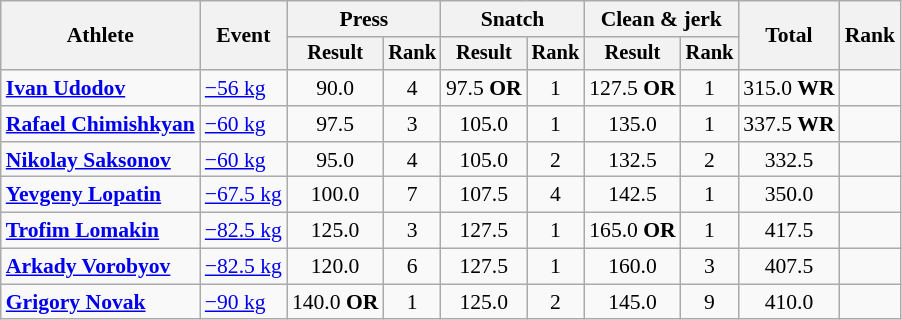<table class="wikitable" style="font-size:90%">
<tr>
<th rowspan="2">Athlete</th>
<th rowspan="2">Event</th>
<th colspan="2">Press</th>
<th colspan="2">Snatch</th>
<th colspan="2">Clean & jerk</th>
<th rowspan="2">Total</th>
<th rowspan="2">Rank</th>
</tr>
<tr style="font-size:95%">
<th>Result</th>
<th>Rank</th>
<th>Result</th>
<th>Rank</th>
<th>Result</th>
<th>Rank</th>
</tr>
<tr align=center>
<td align=left><strong><a href='#'>Ivan Udodov</a></strong></td>
<td align=left><a href='#'>−56 kg</a></td>
<td>90.0</td>
<td>4</td>
<td>97.5 <strong>OR</strong></td>
<td>1</td>
<td>127.5 <strong>OR</strong></td>
<td>1</td>
<td>315.0 <strong>WR</strong></td>
<td></td>
</tr>
<tr align=center>
<td align=left><strong><a href='#'>Rafael Chimishkyan</a></strong></td>
<td align=left><a href='#'>−60 kg</a></td>
<td>97.5</td>
<td>3</td>
<td>105.0</td>
<td>1</td>
<td>135.0</td>
<td>1</td>
<td>337.5 <strong>WR</strong></td>
<td></td>
</tr>
<tr align=center>
<td align=left><strong><a href='#'>Nikolay Saksonov</a></strong></td>
<td align=left><a href='#'>−60 kg</a></td>
<td>95.0</td>
<td>4</td>
<td>105.0</td>
<td>2</td>
<td>132.5</td>
<td>2</td>
<td>332.5</td>
<td></td>
</tr>
<tr align=center>
<td align=left><strong><a href='#'>Yevgeny Lopatin</a></strong></td>
<td align=left><a href='#'>−67.5 kg</a></td>
<td>100.0</td>
<td>7</td>
<td>107.5</td>
<td>4</td>
<td>142.5</td>
<td>1</td>
<td>350.0</td>
<td></td>
</tr>
<tr align=center>
<td align=left><strong><a href='#'>Trofim Lomakin</a></strong></td>
<td align=left><a href='#'>−82.5 kg</a></td>
<td>125.0</td>
<td>3</td>
<td>127.5</td>
<td>1</td>
<td>165.0 <strong>OR</strong></td>
<td>1</td>
<td>417.5</td>
<td></td>
</tr>
<tr align=center>
<td align=left><strong><a href='#'>Arkady Vorobyov</a></strong></td>
<td align=left><a href='#'>−82.5 kg</a></td>
<td>120.0</td>
<td>6</td>
<td>127.5</td>
<td>1</td>
<td>160.0</td>
<td>3</td>
<td>407.5</td>
<td></td>
</tr>
<tr align=center>
<td align=left><strong><a href='#'>Grigory Novak</a></strong></td>
<td align=left><a href='#'>−90 kg</a></td>
<td>140.0 <strong>OR</strong></td>
<td>1</td>
<td>125.0</td>
<td>2</td>
<td>145.0</td>
<td>9</td>
<td>410.0</td>
<td></td>
</tr>
</table>
